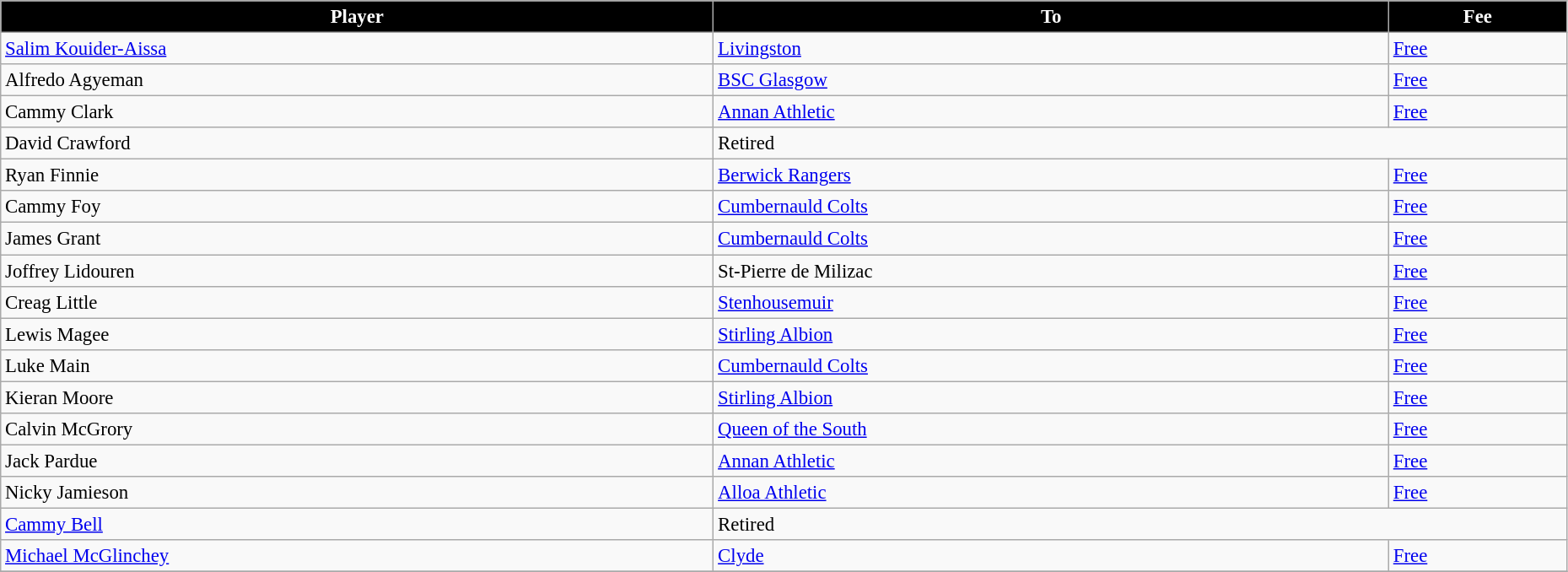<table class="wikitable" style="text-align:left; font-size:95%;width:98%;">
<tr>
<th style="background:black; color:white;">Player</th>
<th style="background:black; color:white;">To</th>
<th style="background:black; color:white;">Fee</th>
</tr>
<tr>
<td> <a href='#'>Salim Kouider-Aissa</a></td>
<td> <a href='#'>Livingston</a></td>
<td><a href='#'>Free</a></td>
</tr>
<tr>
<td> Alfredo Agyeman</td>
<td> <a href='#'>BSC Glasgow</a></td>
<td><a href='#'>Free</a></td>
</tr>
<tr>
<td> Cammy Clark</td>
<td> <a href='#'>Annan Athletic</a></td>
<td><a href='#'>Free</a></td>
</tr>
<tr>
<td> David Crawford</td>
<td colspan=2>Retired</td>
</tr>
<tr>
<td> Ryan Finnie</td>
<td> <a href='#'>Berwick Rangers</a></td>
<td><a href='#'>Free</a></td>
</tr>
<tr>
<td> Cammy Foy</td>
<td> <a href='#'>Cumbernauld Colts</a></td>
<td><a href='#'>Free</a></td>
</tr>
<tr>
<td> James Grant</td>
<td> <a href='#'>Cumbernauld Colts</a></td>
<td><a href='#'>Free</a></td>
</tr>
<tr>
<td> Joffrey Lidouren</td>
<td> St-Pierre de Milizac</td>
<td><a href='#'>Free</a></td>
</tr>
<tr>
<td> Creag Little</td>
<td> <a href='#'>Stenhousemuir</a></td>
<td><a href='#'>Free</a></td>
</tr>
<tr>
<td> Lewis Magee</td>
<td> <a href='#'>Stirling Albion</a></td>
<td><a href='#'>Free</a></td>
</tr>
<tr>
<td> Luke Main</td>
<td> <a href='#'>Cumbernauld Colts</a></td>
<td><a href='#'>Free</a></td>
</tr>
<tr>
<td> Kieran Moore</td>
<td> <a href='#'>Stirling Albion</a></td>
<td><a href='#'>Free</a></td>
</tr>
<tr>
<td> Calvin McGrory</td>
<td> <a href='#'>Queen of the South</a></td>
<td><a href='#'>Free</a></td>
</tr>
<tr>
<td> Jack Pardue</td>
<td> <a href='#'>Annan Athletic</a></td>
<td><a href='#'>Free</a></td>
</tr>
<tr>
<td> Nicky Jamieson</td>
<td> <a href='#'>Alloa Athletic</a></td>
<td><a href='#'>Free</a></td>
</tr>
<tr>
<td> <a href='#'>Cammy Bell</a></td>
<td colspan=2>Retired</td>
</tr>
<tr>
<td> <a href='#'>Michael McGlinchey</a></td>
<td> <a href='#'>Clyde</a></td>
<td><a href='#'>Free</a></td>
</tr>
<tr>
</tr>
</table>
